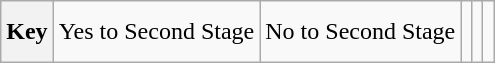<table class="wikitable" style="height:2.6em">
<tr>
<th>Key</th>
<td> Yes to Second Stage</td>
<td> No to Second Stage</td>
<td></td>
<td></td>
<td></td>
</tr>
</table>
